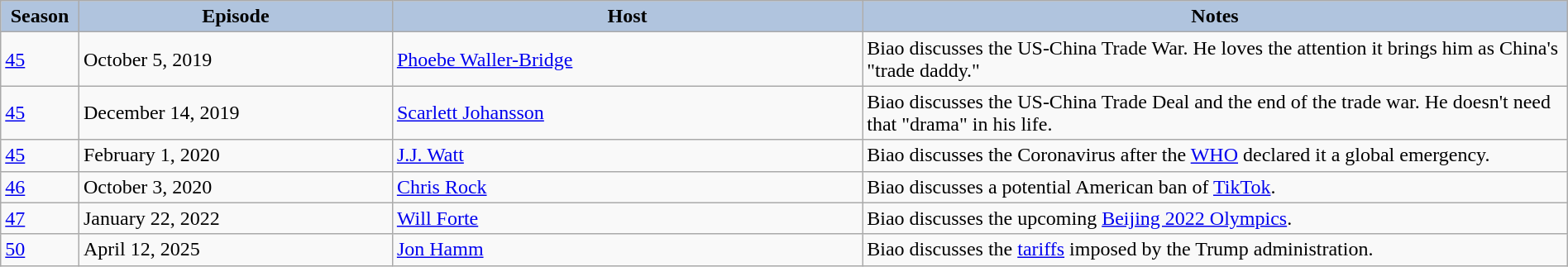<table class="wikitable" style="width:100%;">
<tr>
<th style="background:#B0C4DE;" width="5%">Season</th>
<th style="background:#B0C4DE;" width="20%">Episode</th>
<th style="background:#B0C4DE;" width="30%">Host</th>
<th style="background:#B0C4DE;" width="45%">Notes</th>
</tr>
<tr>
<td><a href='#'>45</a></td>
<td>October 5, 2019</td>
<td><a href='#'>Phoebe Waller-Bridge</a></td>
<td>Biao discusses the US-China Trade War. He loves the attention it brings him as China's "trade daddy."</td>
</tr>
<tr>
<td><a href='#'>45</a></td>
<td>December 14, 2019</td>
<td><a href='#'>Scarlett Johansson</a></td>
<td>Biao discusses the US-China Trade Deal and the end of the trade war. He doesn't need that "drama" in his life.</td>
</tr>
<tr>
<td><a href='#'>45</a></td>
<td>February 1, 2020</td>
<td><a href='#'>J.J. Watt</a></td>
<td>Biao discusses the Coronavirus after the <a href='#'>WHO</a> declared it a global emergency.</td>
</tr>
<tr>
<td><a href='#'>46</a></td>
<td>October 3, 2020</td>
<td><a href='#'>Chris Rock</a></td>
<td>Biao discusses a potential American ban of <a href='#'>TikTok</a>.</td>
</tr>
<tr>
<td><a href='#'>47</a></td>
<td>January 22, 2022</td>
<td><a href='#'>Will Forte</a></td>
<td>Biao discusses the upcoming <a href='#'>Beijing 2022 Olympics</a>.</td>
</tr>
<tr>
<td><a href='#'>50</a></td>
<td>April 12, 2025</td>
<td><a href='#'>Jon Hamm</a></td>
<td>Biao discusses the <a href='#'>tariffs</a> imposed by the Trump administration.</td>
</tr>
</table>
